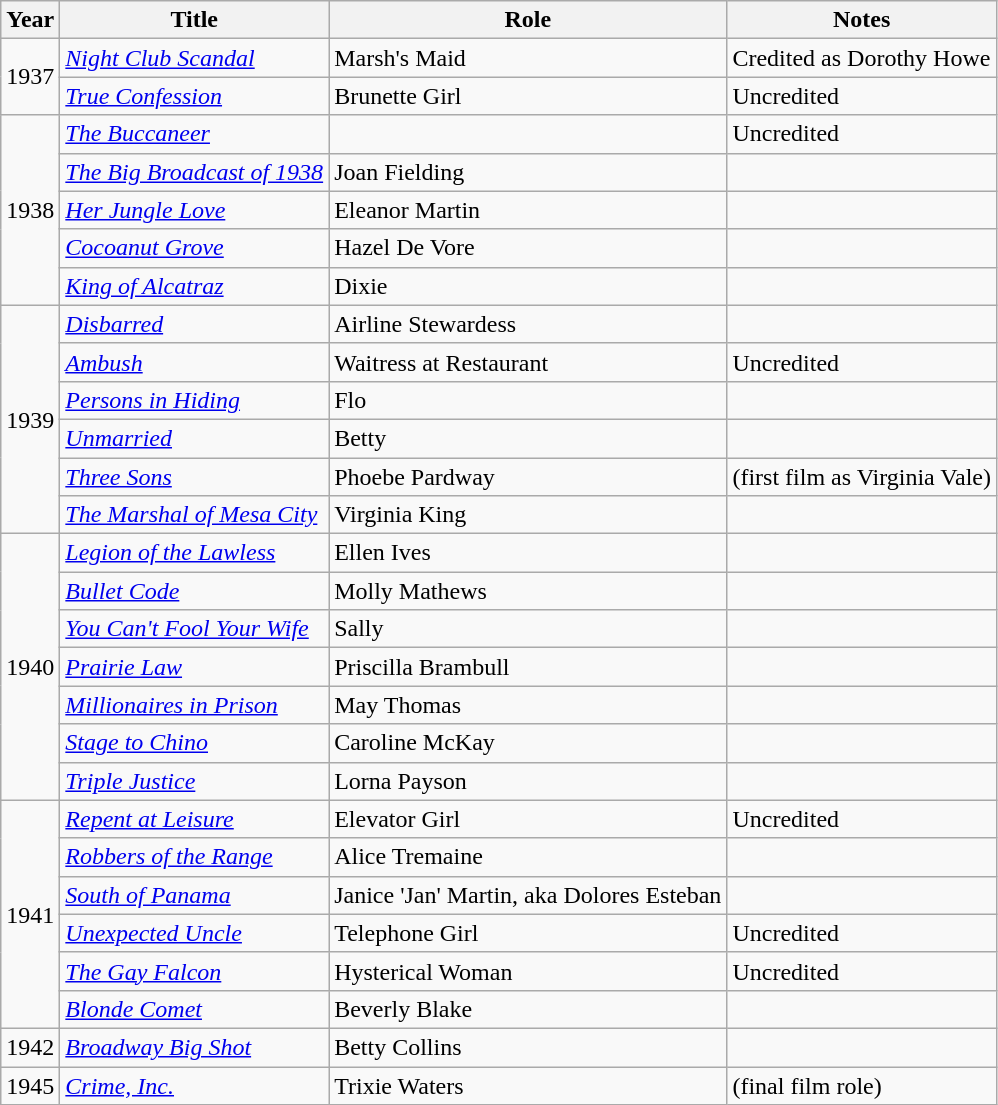<table class="wikitable">
<tr>
<th>Year</th>
<th>Title</th>
<th>Role</th>
<th>Notes</th>
</tr>
<tr>
<td rowspan=2>1937</td>
<td><em><a href='#'>Night Club Scandal</a></em></td>
<td>Marsh's Maid</td>
<td>Credited as Dorothy Howe</td>
</tr>
<tr>
<td><em><a href='#'>True Confession</a></em></td>
<td>Brunette Girl</td>
<td>Uncredited</td>
</tr>
<tr>
<td rowspan=5>1938</td>
<td><em><a href='#'>The Buccaneer</a></em></td>
<td></td>
<td>Uncredited</td>
</tr>
<tr>
<td><em><a href='#'>The Big Broadcast of 1938</a></em></td>
<td>Joan Fielding</td>
<td></td>
</tr>
<tr>
<td><em><a href='#'>Her Jungle Love</a></em></td>
<td>Eleanor Martin</td>
<td></td>
</tr>
<tr>
<td><em><a href='#'>Cocoanut Grove</a></em></td>
<td>Hazel De Vore</td>
<td></td>
</tr>
<tr>
<td><em><a href='#'>King of Alcatraz</a></em></td>
<td>Dixie</td>
<td></td>
</tr>
<tr>
<td rowspan=6>1939</td>
<td><em><a href='#'>Disbarred</a></em></td>
<td>Airline Stewardess</td>
<td></td>
</tr>
<tr>
<td><em><a href='#'>Ambush</a></em></td>
<td>Waitress at Restaurant</td>
<td>Uncredited</td>
</tr>
<tr>
<td><em><a href='#'>Persons in Hiding</a></em></td>
<td>Flo</td>
<td></td>
</tr>
<tr>
<td><em><a href='#'>Unmarried</a></em></td>
<td>Betty</td>
<td></td>
</tr>
<tr>
<td><em><a href='#'>Three Sons</a></em></td>
<td>Phoebe Pardway</td>
<td>(first film as Virginia Vale)</td>
</tr>
<tr>
<td><em><a href='#'>The Marshal of Mesa City</a></em></td>
<td>Virginia King</td>
<td></td>
</tr>
<tr>
<td rowspan=7>1940</td>
<td><em><a href='#'>Legion of the Lawless</a></em></td>
<td>Ellen Ives</td>
<td></td>
</tr>
<tr>
<td><em><a href='#'>Bullet Code</a></em></td>
<td>Molly Mathews</td>
<td></td>
</tr>
<tr>
<td><em><a href='#'>You Can't Fool Your Wife</a></em></td>
<td>Sally</td>
<td></td>
</tr>
<tr>
<td><em><a href='#'>Prairie Law</a></em></td>
<td>Priscilla Brambull</td>
<td></td>
</tr>
<tr>
<td><em><a href='#'>Millionaires in Prison</a></em></td>
<td>May Thomas</td>
<td></td>
</tr>
<tr>
<td><em><a href='#'>Stage to Chino</a></em></td>
<td>Caroline McKay</td>
<td></td>
</tr>
<tr>
<td><em><a href='#'>Triple Justice</a></em></td>
<td>Lorna Payson</td>
<td></td>
</tr>
<tr>
<td rowspan=6>1941</td>
<td><em><a href='#'>Repent at Leisure</a></em></td>
<td>Elevator Girl</td>
<td>Uncredited</td>
</tr>
<tr>
<td><em><a href='#'>Robbers of the Range</a></em></td>
<td>Alice Tremaine</td>
<td></td>
</tr>
<tr>
<td><em><a href='#'>South of Panama</a></em></td>
<td>Janice 'Jan' Martin, aka Dolores Esteban</td>
<td></td>
</tr>
<tr>
<td><em><a href='#'>Unexpected Uncle</a></em></td>
<td>Telephone Girl</td>
<td>Uncredited</td>
</tr>
<tr>
<td><em><a href='#'>The Gay Falcon</a></em></td>
<td>Hysterical Woman</td>
<td>Uncredited</td>
</tr>
<tr>
<td><em><a href='#'>Blonde Comet</a></em></td>
<td>Beverly Blake</td>
<td></td>
</tr>
<tr>
<td>1942</td>
<td><em><a href='#'>Broadway Big Shot</a></em></td>
<td>Betty Collins</td>
<td></td>
</tr>
<tr>
<td>1945</td>
<td><em><a href='#'>Crime, Inc.</a></em></td>
<td>Trixie Waters</td>
<td>(final film role)</td>
</tr>
</table>
